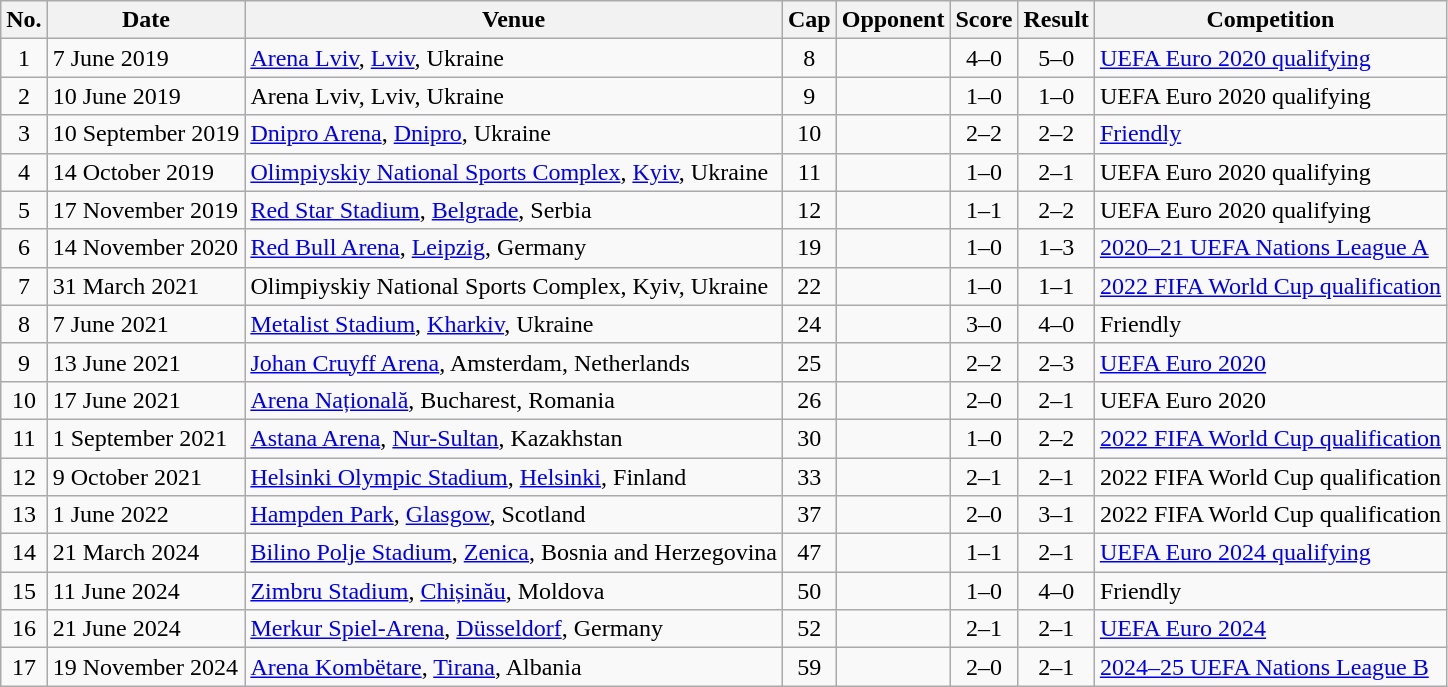<table class="wikitable sortable">
<tr>
<th scope="col">No.</th>
<th scope="col" data-sort-type="date">Date</th>
<th scope="col">Venue</th>
<th scope="col">Cap</th>
<th scope="col">Opponent</th>
<th scope="col">Score</th>
<th scope="col">Result</th>
<th scope="col">Competition</th>
</tr>
<tr>
<td align="center">1</td>
<td>7 June 2019</td>
<td><a href='#'>Arena Lviv</a>, <a href='#'>Lviv</a>, Ukraine</td>
<td align="center">8</td>
<td></td>
<td align="center">4–0</td>
<td align="center">5–0</td>
<td><a href='#'>UEFA Euro 2020 qualifying</a></td>
</tr>
<tr>
<td align="center">2</td>
<td>10 June 2019</td>
<td>Arena Lviv, Lviv, Ukraine</td>
<td align="center">9</td>
<td></td>
<td align="center">1–0</td>
<td align="center">1–0</td>
<td>UEFA Euro 2020 qualifying</td>
</tr>
<tr>
<td align="center">3</td>
<td>10 September 2019</td>
<td><a href='#'>Dnipro Arena</a>, <a href='#'>Dnipro</a>, Ukraine</td>
<td align="center">10</td>
<td></td>
<td align="center">2–2</td>
<td align="center">2–2</td>
<td><a href='#'>Friendly</a></td>
</tr>
<tr>
<td align="center">4</td>
<td>14 October 2019</td>
<td><a href='#'>Olimpiyskiy National Sports Complex</a>, <a href='#'>Kyiv</a>, Ukraine</td>
<td align="center">11</td>
<td></td>
<td align="center">1–0</td>
<td align="center">2–1</td>
<td>UEFA Euro 2020 qualifying</td>
</tr>
<tr>
<td align="center">5</td>
<td>17 November 2019</td>
<td><a href='#'>Red Star Stadium</a>, <a href='#'>Belgrade</a>, Serbia</td>
<td align="center">12</td>
<td></td>
<td align="center">1–1</td>
<td align="center">2–2</td>
<td>UEFA Euro 2020 qualifying</td>
</tr>
<tr>
<td align="center">6</td>
<td>14 November 2020</td>
<td><a href='#'>Red Bull Arena</a>, <a href='#'>Leipzig</a>, Germany</td>
<td align="center">19</td>
<td></td>
<td align="center">1–0</td>
<td align="center">1–3</td>
<td><a href='#'>2020–21 UEFA Nations League A</a></td>
</tr>
<tr>
<td align="center">7</td>
<td>31 March 2021</td>
<td>Olimpiyskiy National Sports Complex, Kyiv, Ukraine</td>
<td align="center">22</td>
<td></td>
<td align="center">1–0</td>
<td align="center">1–1</td>
<td><a href='#'>2022 FIFA World Cup qualification</a></td>
</tr>
<tr>
<td align="center">8</td>
<td>7 June 2021</td>
<td><a href='#'>Metalist Stadium</a>, <a href='#'>Kharkiv</a>, Ukraine</td>
<td align="center">24</td>
<td></td>
<td align="center">3–0</td>
<td align="center">4–0</td>
<td>Friendly</td>
</tr>
<tr>
<td align="center">9</td>
<td>13 June 2021</td>
<td><a href='#'>Johan Cruyff Arena</a>, Amsterdam, Netherlands</td>
<td align="center">25</td>
<td></td>
<td align="center">2–2</td>
<td align="center">2–3</td>
<td><a href='#'>UEFA Euro 2020</a></td>
</tr>
<tr>
<td align="center">10</td>
<td>17 June 2021</td>
<td><a href='#'>Arena Națională</a>, Bucharest, Romania</td>
<td align="center">26</td>
<td></td>
<td align="center">2–0</td>
<td align="center">2–1</td>
<td>UEFA Euro 2020</td>
</tr>
<tr>
<td align="center">11</td>
<td>1 September 2021</td>
<td><a href='#'>Astana Arena</a>, <a href='#'>Nur-Sultan</a>, Kazakhstan</td>
<td align="center">30</td>
<td></td>
<td align="center">1–0</td>
<td align="center">2–2</td>
<td><a href='#'>2022 FIFA World Cup qualification</a></td>
</tr>
<tr>
<td align="center">12</td>
<td>9 October 2021</td>
<td><a href='#'>Helsinki Olympic Stadium</a>, <a href='#'>Helsinki</a>, Finland</td>
<td align="center">33</td>
<td></td>
<td align="center">2–1</td>
<td align="center">2–1</td>
<td>2022 FIFA World Cup qualification</td>
</tr>
<tr>
<td align="center">13</td>
<td>1 June 2022</td>
<td><a href='#'>Hampden Park</a>, <a href='#'>Glasgow</a>, Scotland</td>
<td align="center">37</td>
<td></td>
<td align="center">2–0</td>
<td align="center">3–1</td>
<td>2022 FIFA World Cup qualification</td>
</tr>
<tr>
<td align="center">14</td>
<td>21 March 2024</td>
<td><a href='#'>Bilino Polje Stadium</a>, <a href='#'>Zenica</a>, Bosnia and Herzegovina</td>
<td align="center">47</td>
<td></td>
<td align="center">1–1</td>
<td align="center">2–1</td>
<td><a href='#'>UEFA Euro 2024 qualifying</a></td>
</tr>
<tr>
<td align="center">15</td>
<td>11 June 2024</td>
<td><a href='#'>Zimbru Stadium</a>, <a href='#'>Chișinău</a>, Moldova</td>
<td align="center">50</td>
<td></td>
<td align="center">1–0</td>
<td align="center">4–0</td>
<td>Friendly</td>
</tr>
<tr>
<td align="center">16</td>
<td>21 June 2024</td>
<td><a href='#'>Merkur Spiel-Arena</a>, <a href='#'>Düsseldorf</a>, Germany</td>
<td align="center">52</td>
<td></td>
<td align="center">2–1</td>
<td align="center">2–1</td>
<td><a href='#'>UEFA Euro 2024</a></td>
</tr>
<tr>
<td align="center">17</td>
<td>19 November 2024</td>
<td><a href='#'>Arena Kombëtare</a>, <a href='#'>Tirana</a>, Albania</td>
<td align="center">59</td>
<td></td>
<td align="center">2–0</td>
<td align="center">2–1</td>
<td><a href='#'>2024–25 UEFA Nations League B</a></td>
</tr>
</table>
